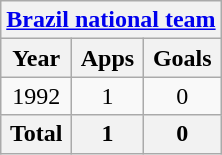<table class="wikitable" style="text-align:center">
<tr>
<th colspan=3><a href='#'>Brazil national team</a></th>
</tr>
<tr>
<th>Year</th>
<th>Apps</th>
<th>Goals</th>
</tr>
<tr>
<td>1992</td>
<td>1</td>
<td>0</td>
</tr>
<tr>
<th>Total</th>
<th>1</th>
<th>0</th>
</tr>
</table>
